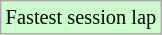<table class="wikitable sortable" style="font-size: 85%;">
<tr style="background:#ccffcc;">
<td>Fastest session lap</td>
</tr>
</table>
